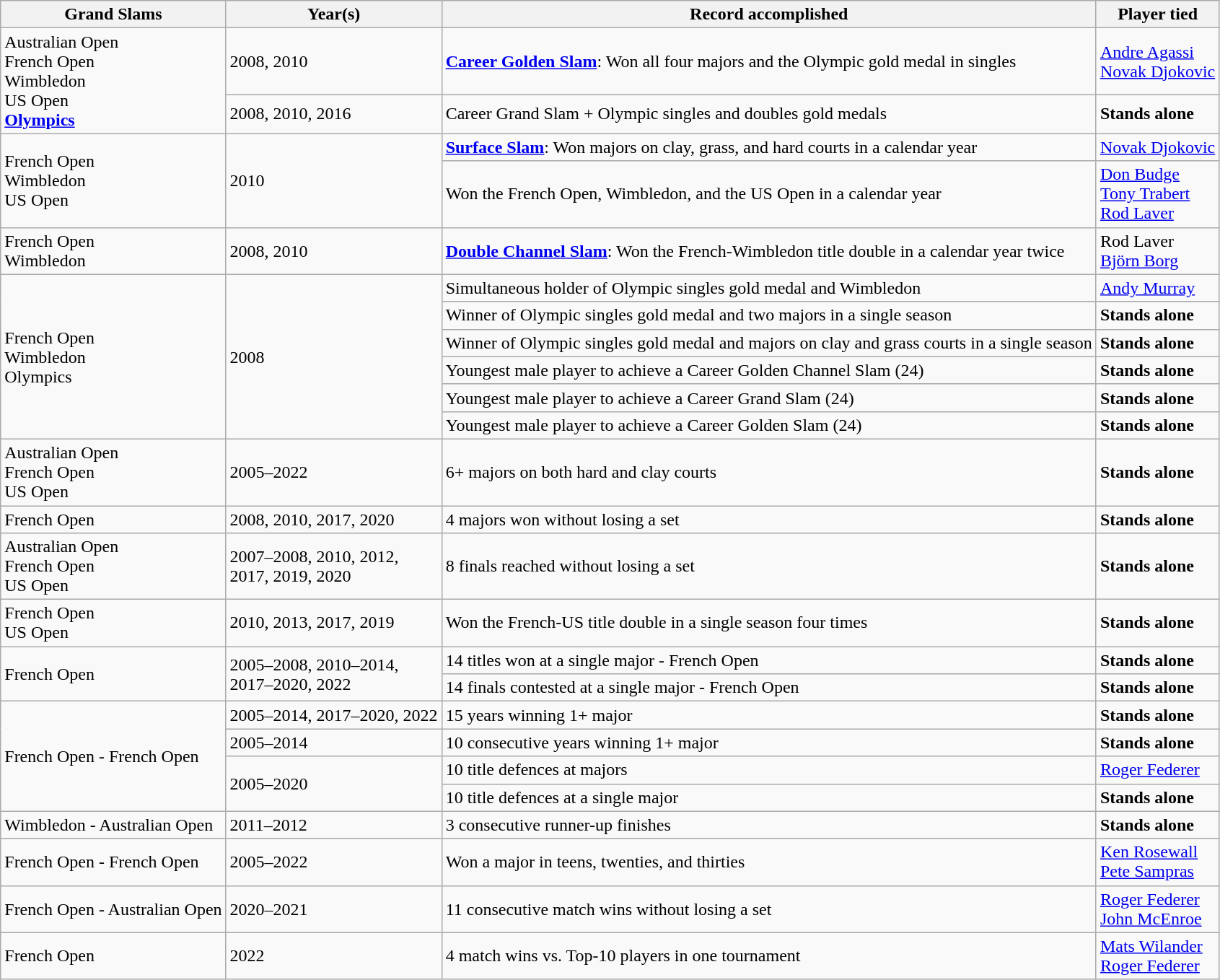<table class="wikitable">
<tr>
<th>Grand Slams</th>
<th>Year(s)</th>
<th>Record accomplished</th>
<th>Player tied</th>
</tr>
<tr>
<td rowspan="2">Australian Open<br>French Open<br>Wimbledon<br>US Open<br><strong><a href='#'>Olympics</a></strong></td>
<td>2008, 2010</td>
<td><strong><a href='#'>Career Golden Slam</a></strong>: Won all four majors and the Olympic gold medal in singles</td>
<td><a href='#'>Andre Agassi</a><br><a href='#'>Novak Djokovic</a></td>
</tr>
<tr>
<td>2008, 2010, 2016</td>
<td>Career Grand Slam + Olympic singles and doubles gold medals</td>
<td><strong>Stands alone</strong></td>
</tr>
<tr>
<td rowspan="2">French Open<br>Wimbledon<br>US Open</td>
<td rowspan="2">2010</td>
<td><a href='#'><strong>Surface Slam</strong></a>: Won majors on clay, grass, and hard courts in a calendar year</td>
<td><a href='#'>Novak Djokovic</a></td>
</tr>
<tr>
<td>Won the French Open, Wimbledon, and the US Open in a calendar year</td>
<td><a href='#'>Don Budge</a><br><a href='#'>Tony Trabert</a><br><a href='#'>Rod Laver</a></td>
</tr>
<tr>
<td>French Open<br>Wimbledon</td>
<td>2008, 2010</td>
<td><a href='#'><strong>Double Channel Slam</strong></a>: Won the French-Wimbledon title double in a calendar year twice</td>
<td>Rod Laver<br><a href='#'>Björn Borg</a></td>
</tr>
<tr>
<td rowspan="6">French Open<br>Wimbledon<br>Olympics</td>
<td rowspan="6">2008</td>
<td>Simultaneous holder of Olympic singles gold medal and Wimbledon</td>
<td><a href='#'>Andy Murray</a></td>
</tr>
<tr>
<td>Winner of Olympic singles gold medal and two majors in a single season</td>
<td><strong>Stands alone</strong></td>
</tr>
<tr>
<td>Winner of Olympic singles gold medal and majors on clay and grass courts in a single season</td>
<td><strong>Stands alone</strong></td>
</tr>
<tr>
<td>Youngest male player to achieve a Career Golden Channel Slam (24)</td>
<td><strong>Stands alone</strong></td>
</tr>
<tr>
<td>Youngest male player to achieve a Career Grand Slam (24)</td>
<td><strong>Stands alone</strong></td>
</tr>
<tr>
<td>Youngest male player to achieve a Career Golden Slam (24)</td>
<td><strong>Stands alone</strong></td>
</tr>
<tr>
<td>Australian Open<br>French Open<br>US Open</td>
<td>2005–2022</td>
<td>6+ majors on both hard and clay courts</td>
<td><strong>Stands alone</strong></td>
</tr>
<tr>
<td>French Open</td>
<td>2008, 2010, 2017, 2020</td>
<td>4 majors won without losing a set</td>
<td><strong>Stands alone</strong></td>
</tr>
<tr>
<td>Australian Open<br>French Open<br>US Open</td>
<td>2007–2008, 2010, 2012,<br>2017, 2019, 2020</td>
<td>8 finals reached without losing a set</td>
<td><strong>Stands alone</strong></td>
</tr>
<tr>
<td>French Open<br>US Open</td>
<td>2010, 2013, 2017, 2019</td>
<td>Won the French-US title double in a single season four times</td>
<td><strong>Stands alone</strong></td>
</tr>
<tr>
<td rowspan="2">French Open</td>
<td rowspan="2">2005–2008, 2010–2014,<br>2017–2020, 2022</td>
<td>14 titles won at a single major - French Open</td>
<td><strong>Stands alone</strong></td>
</tr>
<tr>
<td>14 finals contested at a single major - French Open</td>
<td><strong>Stands alone</strong></td>
</tr>
<tr>
<td rowspan="4">French Open - French Open</td>
<td>2005–2014, 2017–2020, 2022</td>
<td>15 years winning 1+ major</td>
<td><strong>Stands alone</strong></td>
</tr>
<tr>
<td>2005–2014</td>
<td>10 consecutive years winning 1+ major</td>
<td><strong>Stands alone</strong></td>
</tr>
<tr>
<td rowspan="2">2005–2020</td>
<td>10 title defences at majors</td>
<td><a href='#'>Roger Federer</a></td>
</tr>
<tr>
<td>10 title defences at a single major</td>
<td><strong>Stands alone</strong></td>
</tr>
<tr>
<td>Wimbledon - Australian Open</td>
<td>2011–2012</td>
<td>3 consecutive runner-up finishes</td>
<td><strong>Stands alone</strong></td>
</tr>
<tr>
<td>French Open - French Open</td>
<td>2005–2022</td>
<td>Won a major in teens, twenties, and thirties</td>
<td><a href='#'>Ken Rosewall</a><br><a href='#'>Pete Sampras</a></td>
</tr>
<tr>
<td>French Open - Australian Open</td>
<td>2020–2021</td>
<td>11 consecutive match wins without losing a set</td>
<td><a href='#'>Roger Federer</a> <br><a href='#'>John McEnroe</a></td>
</tr>
<tr>
<td>French Open</td>
<td>2022</td>
<td>4 match wins vs. Top-10 players in one tournament</td>
<td><a href='#'>Mats Wilander</a><br><a href='#'>Roger Federer</a></td>
</tr>
</table>
